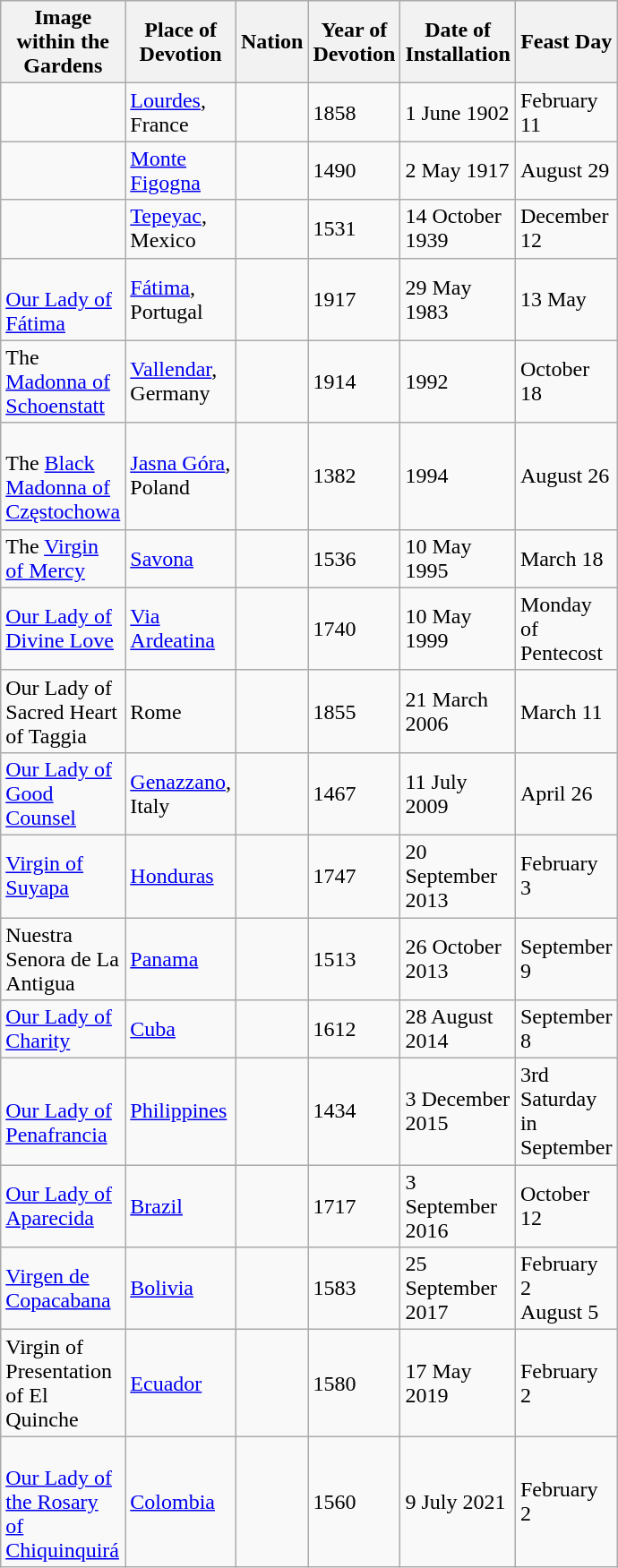<table class="wikitable" style="text-align:left; width:75px">
<tr>
<th>Image within the Gardens</th>
<th>Place of Devotion</th>
<th>Nation</th>
<th>Year of Devotion</th>
<th>Date of Installation</th>
<th>Feast Day</th>
</tr>
<tr>
<td align="left"></td>
<td align="left"><a href='#'>Lourdes</a>, France</td>
<td></td>
<td>1858</td>
<td>1 June 1902</td>
<td>February 11</td>
</tr>
<tr>
<td></td>
<td align="left"><a href='#'>Monte Figogna</a></td>
<td></td>
<td>1490</td>
<td>2 May 1917</td>
<td>August 29</td>
</tr>
<tr>
<td></td>
<td align="left"><a href='#'>Tepeyac</a>, Mexico</td>
<td></td>
<td>1531</td>
<td>14 October 1939</td>
<td>December 12</td>
</tr>
<tr>
<td align="left"><br><a href='#'>Our Lady of Fátima</a></td>
<td align="left"><a href='#'>Fátima</a>, Portugal</td>
<td></td>
<td>1917</td>
<td>29 May 1983</td>
<td>13 May</td>
</tr>
<tr>
<td align="left">The <a href='#'>Madonna of Schoenstatt</a></td>
<td align="left"><a href='#'>Vallendar</a>, Germany</td>
<td></td>
<td>1914</td>
<td>1992</td>
<td>October 18</td>
</tr>
<tr>
<td align="left"><br> The <a href='#'>Black Madonna of Częstochowa</a></td>
<td align="left"><a href='#'>Jasna Góra</a>, Poland</td>
<td></td>
<td>1382</td>
<td>1994</td>
<td>August 26</td>
</tr>
<tr>
<td align="left">The <a href='#'>Virgin of Mercy</a></td>
<td align="left"><a href='#'>Savona</a></td>
<td></td>
<td>1536</td>
<td>10 May 1995</td>
<td>March 18</td>
</tr>
<tr>
<td align="left"><a href='#'>Our Lady of Divine Love</a></td>
<td align="left"><a href='#'>Via Ardeatina</a></td>
<td></td>
<td>1740</td>
<td>10 May 1999</td>
<td>Monday of Pentecost</td>
</tr>
<tr>
<td align="left">Our Lady of Sacred Heart of Taggia</td>
<td align="left">Rome</td>
<td></td>
<td>1855</td>
<td>21 March 2006</td>
<td>March 11</td>
</tr>
<tr>
<td align="left"><a href='#'>Our Lady of Good Counsel</a></td>
<td align="left"><a href='#'>Genazzano</a>, Italy</td>
<td></td>
<td>1467</td>
<td>11 July 2009</td>
<td>April 26</td>
</tr>
<tr>
<td align="left"><a href='#'>Virgin of Suyapa</a></td>
<td align="left"><a href='#'>Honduras</a></td>
<td></td>
<td>1747</td>
<td>20 September 2013</td>
<td>February 3</td>
</tr>
<tr>
<td align="left">Nuestra Senora de La Antigua</td>
<td align="left"><a href='#'>Panama</a></td>
<td></td>
<td>1513</td>
<td>26 October 2013</td>
<td>September 9</td>
</tr>
<tr>
<td align="left"><a href='#'>Our Lady of Charity</a></td>
<td align="left"><a href='#'>Cuba</a></td>
<td></td>
<td>1612</td>
<td>28 August 2014</td>
<td>September 8</td>
</tr>
<tr>
<td align="left"><br><a href='#'>Our Lady of Penafrancia</a></td>
<td align="left"><a href='#'>Philippines</a></td>
<td></td>
<td>1434</td>
<td>3 December 2015</td>
<td>3rd Saturday in September</td>
</tr>
<tr>
<td align="left"><a href='#'>Our Lady of Aparecida</a></td>
<td align="left"><a href='#'>Brazil</a></td>
<td></td>
<td>1717</td>
<td>3 September 2016</td>
<td>October 12</td>
</tr>
<tr>
<td align="left"><a href='#'>Virgen de Copacabana</a></td>
<td align="left"><a href='#'>Bolivia</a></td>
<td></td>
<td>1583</td>
<td>25 September 2017</td>
<td>February 2<br> August 5</td>
</tr>
<tr>
<td align="left">Virgin of Presentation of El Quinche</td>
<td align="left"><a href='#'>Ecuador</a></td>
<td></td>
<td>1580</td>
<td>17 May 2019</td>
<td>February 2</td>
</tr>
<tr>
<td align="left"><br><a href='#'>Our Lady of the Rosary of Chiquinquirá</a></td>
<td align="left"><a href='#'>Colombia</a></td>
<td></td>
<td>1560</td>
<td>9 July 2021</td>
<td>February 2</td>
</tr>
</table>
